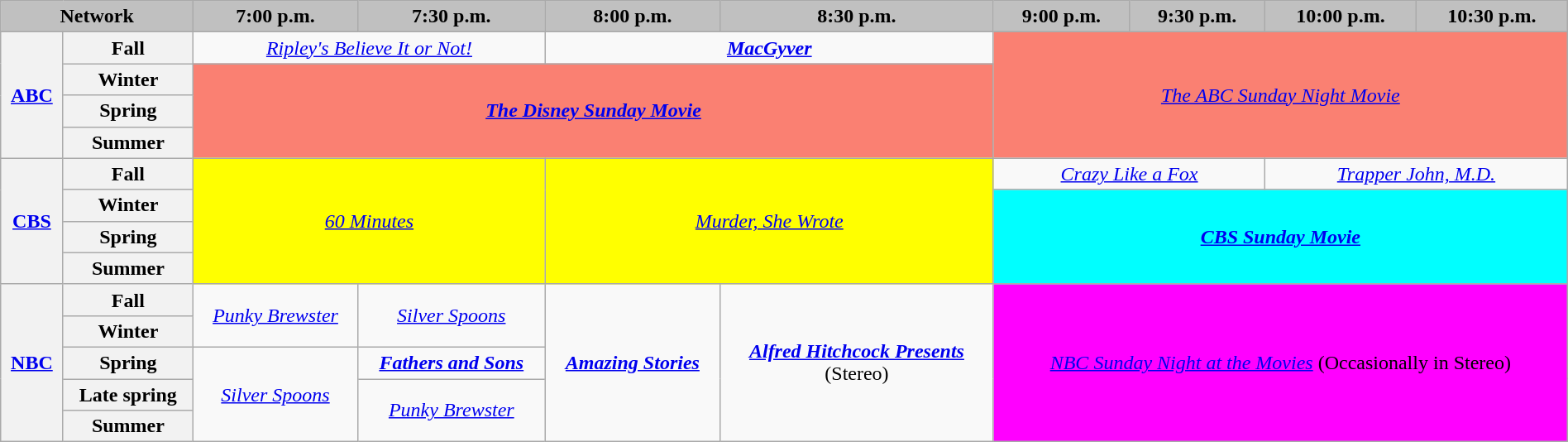<table class="wikitable" style="width:100%;margin-right:0;text-align:center">
<tr>
<th colspan="2" style="background-color:#C0C0C0">Network</th>
<th style="background-color:#C0C0C0;text-align:center">7:00 p.m.</th>
<th style="background-color:#C0C0C0;text-align:center">7:30 p.m.</th>
<th style="background-color:#C0C0C0;text-align:center">8:00 p.m.</th>
<th style="background-color:#C0C0C0;text-align:center">8:30 p.m.</th>
<th style="background-color:#C0C0C0;text-align:center">9:00 p.m.</th>
<th style="background-color:#C0C0C0;text-align:center">9:30 p.m.</th>
<th style="background-color:#C0C0C0;text-align:center">10:00 p.m.</th>
<th style="background-color:#C0C0C0;text-align:center">10:30 p.m.</th>
</tr>
<tr>
<th rowspan="4"><a href='#'>ABC</a></th>
<th>Fall</th>
<td colspan="2"><em><a href='#'>Ripley's Believe It or Not!</a></em></td>
<td colspan="2"><strong><em><a href='#'>MacGyver</a></em></strong></td>
<td rowspan="4" colspan="4" style="background:#FA8072;"><em><a href='#'>The ABC Sunday Night Movie</a></em></td>
</tr>
<tr>
<th>Winter</th>
<td rowspan="3" colspan="4" style="background:#FA8072;"><strong><em><a href='#'>The Disney Sunday Movie</a></em></strong></td>
</tr>
<tr>
<th>Spring</th>
</tr>
<tr>
<th>Summer</th>
</tr>
<tr>
<th rowspan="4"><a href='#'>CBS</a></th>
<th>Fall</th>
<td style="background:#FFFF00;" rowspan="4" colspan="2"><em><a href='#'>60 Minutes</a></em> </td>
<td style="background:#FFFF00;" rowspan="4" colspan="2"><em><a href='#'>Murder, She Wrote</a></em> </td>
<td colspan="2"><em><a href='#'>Crazy Like a Fox</a></em></td>
<td colspan="2"><em><a href='#'>Trapper John, M.D.</a></em></td>
</tr>
<tr>
<th>Winter</th>
<td style="background:#00FFFF;" rowspan="3" colspan="4"><strong><em><a href='#'>CBS Sunday Movie</a></em></strong> </td>
</tr>
<tr>
<th>Spring</th>
</tr>
<tr>
<th>Summer</th>
</tr>
<tr>
<th rowspan="5"><a href='#'>NBC</a></th>
<th>Fall</th>
<td rowspan="2"><em><a href='#'>Punky Brewster</a></em></td>
<td rowspan="2"><em><a href='#'>Silver Spoons</a></em></td>
<td rowspan="5"><strong><em><a href='#'>Amazing Stories</a></em></strong></td>
<td rowspan="5"><strong><em><a href='#'>Alfred Hitchcock Presents</a></em></strong><br>(Stereo)</td>
<td style="background:#FF00FF;" rowspan="5" colspan="4"><em><a href='#'>NBC Sunday Night at the Movies</a></em> (Occasionally in Stereo)<br></td>
</tr>
<tr>
<th>Winter</th>
</tr>
<tr>
<th>Spring</th>
<td rowspan="3"><em><a href='#'>Silver Spoons</a></em></td>
<td><strong><em><a href='#'>Fathers and Sons</a></em></strong></td>
</tr>
<tr>
<th>Late spring</th>
<td rowspan="2"><em><a href='#'>Punky Brewster</a></em></td>
</tr>
<tr>
<th>Summer</th>
</tr>
</table>
